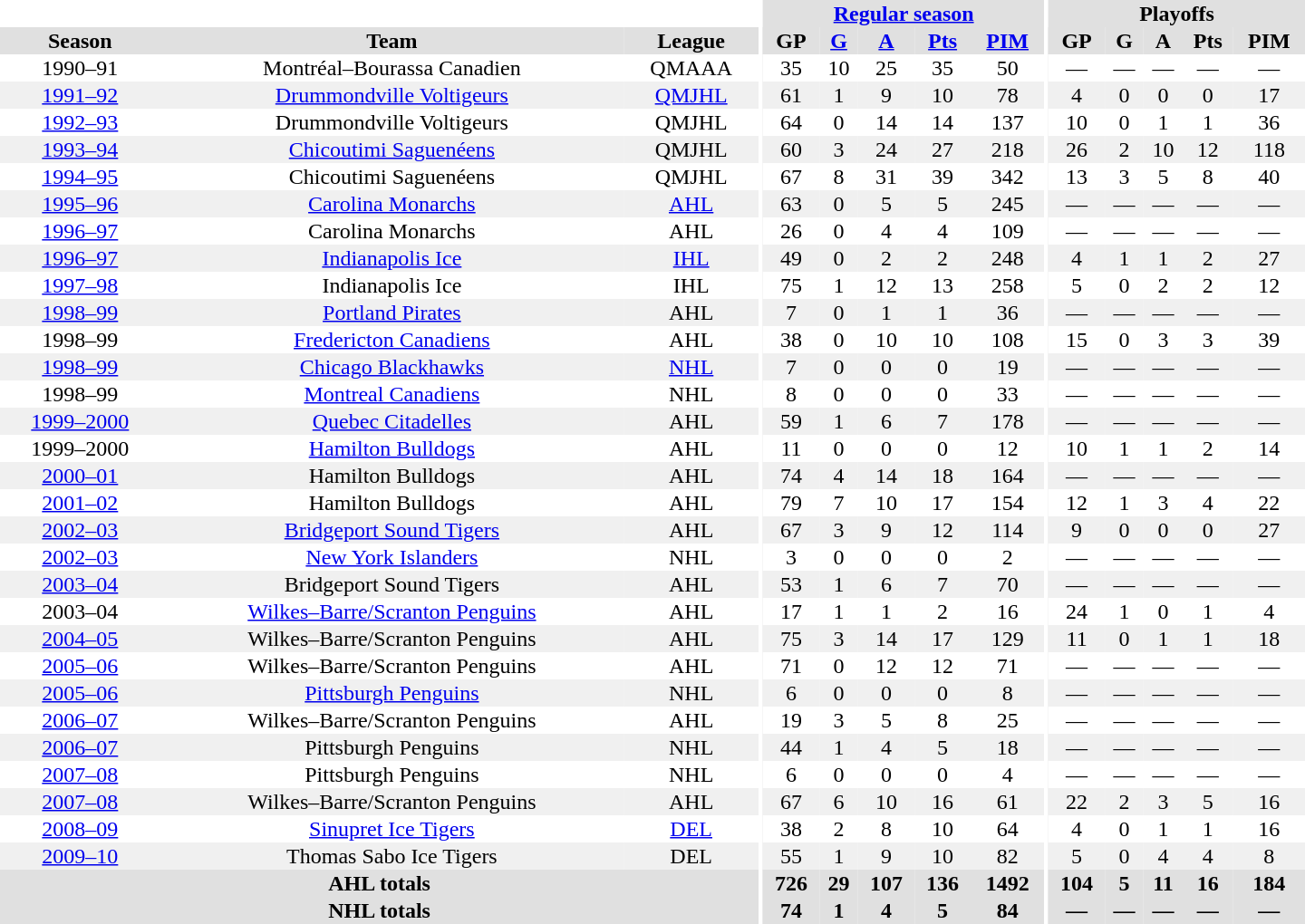<table border="0" cellpadding="1" cellspacing="0" style="text-align:center; width:60em">
<tr bgcolor="#e0e0e0">
<th colspan="3" bgcolor="#ffffff"></th>
<th rowspan="99" bgcolor="#ffffff"></th>
<th colspan="5"><a href='#'>Regular season</a></th>
<th rowspan="99" bgcolor="#ffffff"></th>
<th colspan="5">Playoffs</th>
</tr>
<tr bgcolor="#e0e0e0">
<th>Season</th>
<th>Team</th>
<th>League</th>
<th>GP</th>
<th><a href='#'>G</a></th>
<th><a href='#'>A</a></th>
<th><a href='#'>Pts</a></th>
<th><a href='#'>PIM</a></th>
<th>GP</th>
<th>G</th>
<th>A</th>
<th>Pts</th>
<th>PIM</th>
</tr>
<tr>
<td>1990–91</td>
<td>Montréal–Bourassa Canadien</td>
<td>QMAAA</td>
<td>35</td>
<td>10</td>
<td>25</td>
<td>35</td>
<td>50</td>
<td>—</td>
<td>—</td>
<td>—</td>
<td>—</td>
<td>—</td>
</tr>
<tr bgcolor="#f0f0f0">
<td><a href='#'>1991–92</a></td>
<td><a href='#'>Drummondville Voltigeurs</a></td>
<td><a href='#'>QMJHL</a></td>
<td>61</td>
<td>1</td>
<td>9</td>
<td>10</td>
<td>78</td>
<td>4</td>
<td>0</td>
<td>0</td>
<td>0</td>
<td>17</td>
</tr>
<tr>
<td><a href='#'>1992–93</a></td>
<td>Drummondville Voltigeurs</td>
<td>QMJHL</td>
<td>64</td>
<td>0</td>
<td>14</td>
<td>14</td>
<td>137</td>
<td>10</td>
<td>0</td>
<td>1</td>
<td>1</td>
<td>36</td>
</tr>
<tr bgcolor="#f0f0f0">
<td><a href='#'>1993–94</a></td>
<td><a href='#'>Chicoutimi Saguenéens</a></td>
<td>QMJHL</td>
<td>60</td>
<td>3</td>
<td>24</td>
<td>27</td>
<td>218</td>
<td>26</td>
<td>2</td>
<td>10</td>
<td>12</td>
<td>118</td>
</tr>
<tr>
<td><a href='#'>1994–95</a></td>
<td>Chicoutimi Saguenéens</td>
<td>QMJHL</td>
<td>67</td>
<td>8</td>
<td>31</td>
<td>39</td>
<td>342</td>
<td>13</td>
<td>3</td>
<td>5</td>
<td>8</td>
<td>40</td>
</tr>
<tr bgcolor="#f0f0f0">
<td><a href='#'>1995–96</a></td>
<td><a href='#'>Carolina Monarchs</a></td>
<td><a href='#'>AHL</a></td>
<td>63</td>
<td>0</td>
<td>5</td>
<td>5</td>
<td>245</td>
<td>—</td>
<td>—</td>
<td>—</td>
<td>—</td>
<td>—</td>
</tr>
<tr>
<td><a href='#'>1996–97</a></td>
<td>Carolina Monarchs</td>
<td>AHL</td>
<td>26</td>
<td>0</td>
<td>4</td>
<td>4</td>
<td>109</td>
<td>—</td>
<td>—</td>
<td>—</td>
<td>—</td>
<td>—</td>
</tr>
<tr bgcolor="#f0f0f0">
<td><a href='#'>1996–97</a></td>
<td><a href='#'>Indianapolis Ice</a></td>
<td><a href='#'>IHL</a></td>
<td>49</td>
<td>0</td>
<td>2</td>
<td>2</td>
<td>248</td>
<td>4</td>
<td>1</td>
<td>1</td>
<td>2</td>
<td>27</td>
</tr>
<tr>
<td><a href='#'>1997–98</a></td>
<td>Indianapolis Ice</td>
<td>IHL</td>
<td>75</td>
<td>1</td>
<td>12</td>
<td>13</td>
<td>258</td>
<td>5</td>
<td>0</td>
<td>2</td>
<td>2</td>
<td>12</td>
</tr>
<tr bgcolor="#f0f0f0">
<td><a href='#'>1998–99</a></td>
<td><a href='#'>Portland Pirates</a></td>
<td>AHL</td>
<td>7</td>
<td>0</td>
<td>1</td>
<td>1</td>
<td>36</td>
<td>—</td>
<td>—</td>
<td>—</td>
<td>—</td>
<td>—</td>
</tr>
<tr>
<td>1998–99</td>
<td><a href='#'>Fredericton Canadiens</a></td>
<td>AHL</td>
<td>38</td>
<td>0</td>
<td>10</td>
<td>10</td>
<td>108</td>
<td>15</td>
<td>0</td>
<td>3</td>
<td>3</td>
<td>39</td>
</tr>
<tr bgcolor="#f0f0f0">
<td><a href='#'>1998–99</a></td>
<td><a href='#'>Chicago Blackhawks</a></td>
<td><a href='#'>NHL</a></td>
<td>7</td>
<td>0</td>
<td>0</td>
<td>0</td>
<td>19</td>
<td>—</td>
<td>—</td>
<td>—</td>
<td>—</td>
<td>—</td>
</tr>
<tr>
<td>1998–99</td>
<td><a href='#'>Montreal Canadiens</a></td>
<td>NHL</td>
<td>8</td>
<td>0</td>
<td>0</td>
<td>0</td>
<td>33</td>
<td>—</td>
<td>—</td>
<td>—</td>
<td>—</td>
<td>—</td>
</tr>
<tr bgcolor="#f0f0f0">
<td><a href='#'>1999–2000</a></td>
<td><a href='#'>Quebec Citadelles</a></td>
<td>AHL</td>
<td>59</td>
<td>1</td>
<td>6</td>
<td>7</td>
<td>178</td>
<td>—</td>
<td>—</td>
<td>—</td>
<td>—</td>
<td>—</td>
</tr>
<tr>
<td>1999–2000</td>
<td><a href='#'>Hamilton Bulldogs</a></td>
<td>AHL</td>
<td>11</td>
<td>0</td>
<td>0</td>
<td>0</td>
<td>12</td>
<td>10</td>
<td>1</td>
<td>1</td>
<td>2</td>
<td>14</td>
</tr>
<tr bgcolor="#f0f0f0">
<td><a href='#'>2000–01</a></td>
<td>Hamilton Bulldogs</td>
<td>AHL</td>
<td>74</td>
<td>4</td>
<td>14</td>
<td>18</td>
<td>164</td>
<td>—</td>
<td>—</td>
<td>—</td>
<td>—</td>
<td>—</td>
</tr>
<tr>
<td><a href='#'>2001–02</a></td>
<td>Hamilton Bulldogs</td>
<td>AHL</td>
<td>79</td>
<td>7</td>
<td>10</td>
<td>17</td>
<td>154</td>
<td>12</td>
<td>1</td>
<td>3</td>
<td>4</td>
<td>22</td>
</tr>
<tr bgcolor="#f0f0f0">
<td><a href='#'>2002–03</a></td>
<td><a href='#'>Bridgeport Sound Tigers</a></td>
<td>AHL</td>
<td>67</td>
<td>3</td>
<td>9</td>
<td>12</td>
<td>114</td>
<td>9</td>
<td>0</td>
<td>0</td>
<td>0</td>
<td>27</td>
</tr>
<tr>
<td><a href='#'>2002–03</a></td>
<td><a href='#'>New York Islanders</a></td>
<td>NHL</td>
<td>3</td>
<td>0</td>
<td>0</td>
<td>0</td>
<td>2</td>
<td>—</td>
<td>—</td>
<td>—</td>
<td>—</td>
<td>—</td>
</tr>
<tr bgcolor="#f0f0f0">
<td><a href='#'>2003–04</a></td>
<td>Bridgeport Sound Tigers</td>
<td>AHL</td>
<td>53</td>
<td>1</td>
<td>6</td>
<td>7</td>
<td>70</td>
<td>—</td>
<td>—</td>
<td>—</td>
<td>—</td>
<td>—</td>
</tr>
<tr>
<td>2003–04</td>
<td><a href='#'>Wilkes–Barre/Scranton Penguins</a></td>
<td>AHL</td>
<td>17</td>
<td>1</td>
<td>1</td>
<td>2</td>
<td>16</td>
<td>24</td>
<td>1</td>
<td>0</td>
<td>1</td>
<td>4</td>
</tr>
<tr bgcolor="#f0f0f0">
<td><a href='#'>2004–05</a></td>
<td>Wilkes–Barre/Scranton Penguins</td>
<td>AHL</td>
<td>75</td>
<td>3</td>
<td>14</td>
<td>17</td>
<td>129</td>
<td>11</td>
<td>0</td>
<td>1</td>
<td>1</td>
<td>18</td>
</tr>
<tr>
<td><a href='#'>2005–06</a></td>
<td>Wilkes–Barre/Scranton Penguins</td>
<td>AHL</td>
<td>71</td>
<td>0</td>
<td>12</td>
<td>12</td>
<td>71</td>
<td>—</td>
<td>—</td>
<td>—</td>
<td>—</td>
<td>—</td>
</tr>
<tr bgcolor="#f0f0f0">
<td><a href='#'>2005–06</a></td>
<td><a href='#'>Pittsburgh Penguins</a></td>
<td>NHL</td>
<td>6</td>
<td>0</td>
<td>0</td>
<td>0</td>
<td>8</td>
<td>—</td>
<td>—</td>
<td>—</td>
<td>—</td>
<td>—</td>
</tr>
<tr>
<td><a href='#'>2006–07</a></td>
<td>Wilkes–Barre/Scranton Penguins</td>
<td>AHL</td>
<td>19</td>
<td>3</td>
<td>5</td>
<td>8</td>
<td>25</td>
<td>—</td>
<td>—</td>
<td>—</td>
<td>—</td>
<td>—</td>
</tr>
<tr bgcolor="#f0f0f0">
<td><a href='#'>2006–07</a></td>
<td>Pittsburgh Penguins</td>
<td>NHL</td>
<td>44</td>
<td>1</td>
<td>4</td>
<td>5</td>
<td>18</td>
<td>—</td>
<td>—</td>
<td>—</td>
<td>—</td>
<td>—</td>
</tr>
<tr>
<td><a href='#'>2007–08</a></td>
<td>Pittsburgh Penguins</td>
<td>NHL</td>
<td>6</td>
<td>0</td>
<td>0</td>
<td>0</td>
<td>4</td>
<td>—</td>
<td>—</td>
<td>—</td>
<td>—</td>
<td>—</td>
</tr>
<tr bgcolor="#f0f0f0">
<td><a href='#'>2007–08</a></td>
<td>Wilkes–Barre/Scranton Penguins</td>
<td>AHL</td>
<td>67</td>
<td>6</td>
<td>10</td>
<td>16</td>
<td>61</td>
<td>22</td>
<td>2</td>
<td>3</td>
<td>5</td>
<td>16</td>
</tr>
<tr>
<td><a href='#'>2008–09</a></td>
<td><a href='#'>Sinupret Ice Tigers</a></td>
<td><a href='#'>DEL</a></td>
<td>38</td>
<td>2</td>
<td>8</td>
<td>10</td>
<td>64</td>
<td>4</td>
<td>0</td>
<td>1</td>
<td>1</td>
<td>16</td>
</tr>
<tr bgcolor="#f0f0f0">
<td><a href='#'>2009–10</a></td>
<td>Thomas Sabo Ice Tigers</td>
<td>DEL</td>
<td>55</td>
<td>1</td>
<td>9</td>
<td>10</td>
<td>82</td>
<td>5</td>
<td>0</td>
<td>4</td>
<td>4</td>
<td>8</td>
</tr>
<tr bgcolor="#e0e0e0">
<th colspan="3">AHL totals</th>
<th>726</th>
<th>29</th>
<th>107</th>
<th>136</th>
<th>1492</th>
<th>104</th>
<th>5</th>
<th>11</th>
<th>16</th>
<th>184</th>
</tr>
<tr bgcolor="#e0e0e0">
<th colspan="3">NHL totals</th>
<th>74</th>
<th>1</th>
<th>4</th>
<th>5</th>
<th>84</th>
<th>—</th>
<th>—</th>
<th>—</th>
<th>—</th>
<th>—</th>
</tr>
</table>
